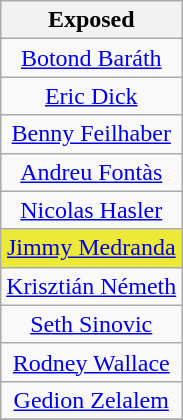<table class="wikitable" style="text-align:center">
<tr>
<th>Exposed</th>
</tr>
<tr>
<td><a href='#'>Botond Baráth</a></td>
</tr>
<tr>
<td><a href='#'>Eric Dick</a></td>
</tr>
<tr>
<td><a href='#'>Benny Feilhaber</a></td>
</tr>
<tr>
<td><a href='#'>Andreu Fontàs</a></td>
</tr>
<tr>
<td><a href='#'>Nicolas Hasler</a></td>
</tr>
<tr>
<td style="background: #ede939"><a href='#'>Jimmy Medranda</a></td>
</tr>
<tr>
<td><a href='#'>Krisztián Németh</a></td>
</tr>
<tr>
<td><a href='#'>Seth Sinovic</a></td>
</tr>
<tr>
<td><a href='#'>Rodney Wallace</a></td>
</tr>
<tr>
<td><a href='#'>Gedion Zelalem</a></td>
</tr>
<tr>
</tr>
</table>
